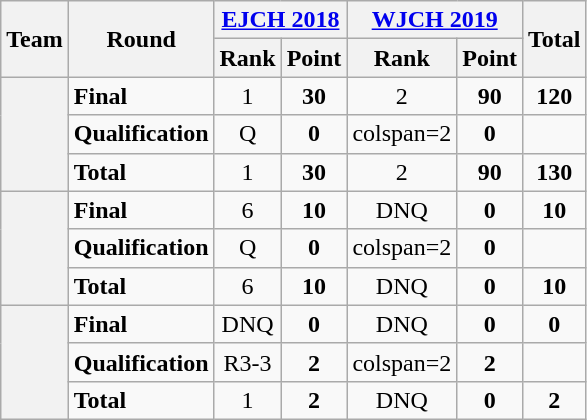<table class="wikitable" style="font-size:100%; text-align:center;">
<tr>
<th rowspan=2>Team</th>
<th rowspan=2>Round</th>
<th colspan=2><a href='#'>EJCH 2018</a></th>
<th colspan=2><a href='#'>WJCH 2019</a></th>
<th rowspan=2>Total</th>
</tr>
<tr>
<th>Rank</th>
<th>Point</th>
<th>Rank</th>
<th>Point</th>
</tr>
<tr>
<th rowspan=3 align=left></th>
<td align=left><strong>Final</strong></td>
<td>1</td>
<td><strong>30</strong></td>
<td>2</td>
<td><strong>90</strong></td>
<td><strong>120</strong></td>
</tr>
<tr>
<td align=left><strong>Qualification</strong></td>
<td>Q</td>
<td><strong>0</strong></td>
<td>colspan=2 </td>
<td><strong>0</strong></td>
</tr>
<tr>
<td align=left><strong>Total</strong></td>
<td>1</td>
<td><strong>30</strong></td>
<td>2</td>
<td><strong>90</strong></td>
<td><strong>130</strong></td>
</tr>
<tr>
<th rowspan=3 align=left></th>
<td align=left><strong>Final</strong></td>
<td>6</td>
<td><strong>10</strong></td>
<td>DNQ</td>
<td><strong>0</strong></td>
<td><strong>10</strong></td>
</tr>
<tr>
<td align=left><strong>Qualification</strong></td>
<td>Q</td>
<td><strong>0</strong></td>
<td>colspan=2 </td>
<td><strong>0</strong></td>
</tr>
<tr>
<td align=left><strong>Total</strong></td>
<td>6</td>
<td><strong>10</strong></td>
<td>DNQ</td>
<td><strong>0</strong></td>
<td><strong>10</strong></td>
</tr>
<tr>
<th rowspan=3 align=left></th>
<td align=left><strong>Final</strong></td>
<td>DNQ</td>
<td><strong>0</strong></td>
<td>DNQ</td>
<td><strong>0</strong></td>
<td><strong>0</strong></td>
</tr>
<tr>
<td align=left><strong>Qualification</strong></td>
<td>R3-3</td>
<td><strong>2</strong></td>
<td>colspan=2 </td>
<td><strong>2</strong></td>
</tr>
<tr>
<td align=left><strong>Total</strong></td>
<td>1</td>
<td><strong>2</strong></td>
<td>DNQ</td>
<td><strong>0</strong></td>
<td><strong>2</strong></td>
</tr>
</table>
